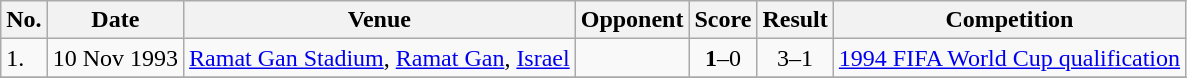<table class="wikitable">
<tr>
<th>No.</th>
<th>Date</th>
<th>Venue</th>
<th>Opponent</th>
<th>Score</th>
<th>Result</th>
<th>Competition</th>
</tr>
<tr>
<td>1.</td>
<td>10 Nov 1993</td>
<td><a href='#'>Ramat Gan Stadium</a>, <a href='#'>Ramat Gan</a>, <a href='#'>Israel</a></td>
<td></td>
<td align=center><strong>1</strong>–0</td>
<td align=center>3–1</td>
<td><a href='#'>1994 FIFA World Cup qualification</a></td>
</tr>
<tr>
</tr>
</table>
